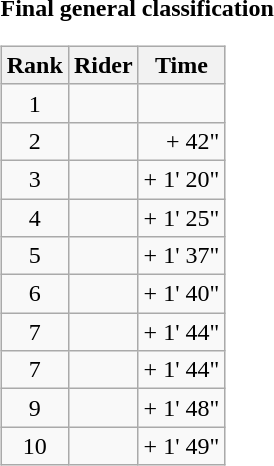<table>
<tr>
<td><strong>Final general classification</strong><br><table class="wikitable">
<tr>
<th scope="col">Rank</th>
<th scope="col">Rider</th>
<th scope="col">Time</th>
</tr>
<tr>
<td style="text-align:center;">1</td>
<td></td>
<td style="text-align:right;"></td>
</tr>
<tr>
<td style="text-align:center;">2</td>
<td></td>
<td style="text-align:right;">+ 42"</td>
</tr>
<tr>
<td style="text-align:center;">3</td>
<td></td>
<td style="text-align:right;">+ 1' 20"</td>
</tr>
<tr>
<td style="text-align:center;">4</td>
<td></td>
<td style="text-align:right;">+ 1' 25"</td>
</tr>
<tr>
<td style="text-align:center;">5</td>
<td></td>
<td style="text-align:right;">+ 1' 37"</td>
</tr>
<tr>
<td style="text-align:center;">6</td>
<td></td>
<td style="text-align:right;">+ 1' 40"</td>
</tr>
<tr>
<td style="text-align:center;">7</td>
<td></td>
<td style="text-align:right;">+ 1' 44"</td>
</tr>
<tr>
<td style="text-align:center;">7</td>
<td></td>
<td style="text-align:right;">+ 1' 44"</td>
</tr>
<tr>
<td style="text-align:center;">9</td>
<td></td>
<td style="text-align:right;">+ 1' 48"</td>
</tr>
<tr>
<td style="text-align:center;">10</td>
<td></td>
<td style="text-align:right;">+ 1' 49"</td>
</tr>
</table>
</td>
</tr>
</table>
